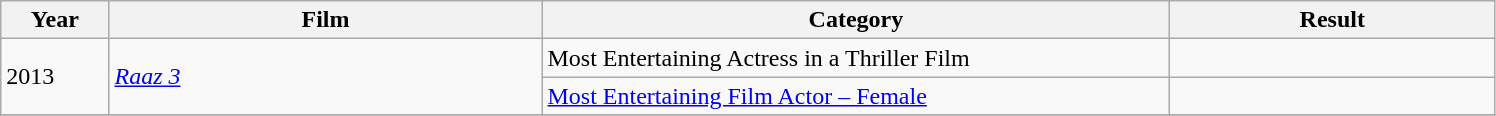<table class="wikitable sortable plainrowheaders">
<tr>
<th width=5%>Year</th>
<th width=20%>Film</th>
<th width=29%>Category</th>
<th width=15%>Result</th>
</tr>
<tr>
<td rowspan="2">2013</td>
<td rowspan="2"><em><a href='#'>Raaz 3</a></em></td>
<td>Most Entertaining Actress in a Thriller Film</td>
<td></td>
</tr>
<tr>
<td><a href='#'>Most Entertaining Film Actor – Female</a></td>
<td></td>
</tr>
<tr>
</tr>
</table>
